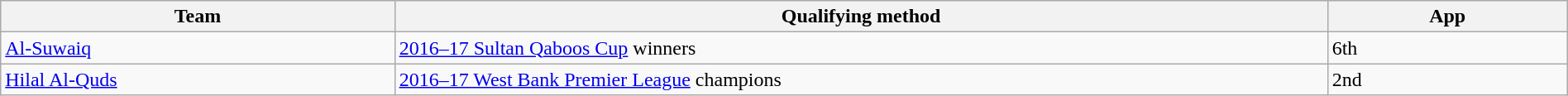<table class="wikitable" style="table-layout:fixed;width:100%;">
<tr>
<th width=25%>Team</th>
<th width=60%>Qualifying method</th>
<th width=15%>App </th>
</tr>
<tr>
<td> <a href='#'>Al-Suwaiq</a></td>
<td><a href='#'>2016–17 Sultan Qaboos Cup</a> winners</td>
<td>6th </td>
</tr>
<tr>
<td> <a href='#'>Hilal Al-Quds</a></td>
<td><a href='#'>2016–17 West Bank Premier League</a> champions</td>
<td>2nd </td>
</tr>
</table>
